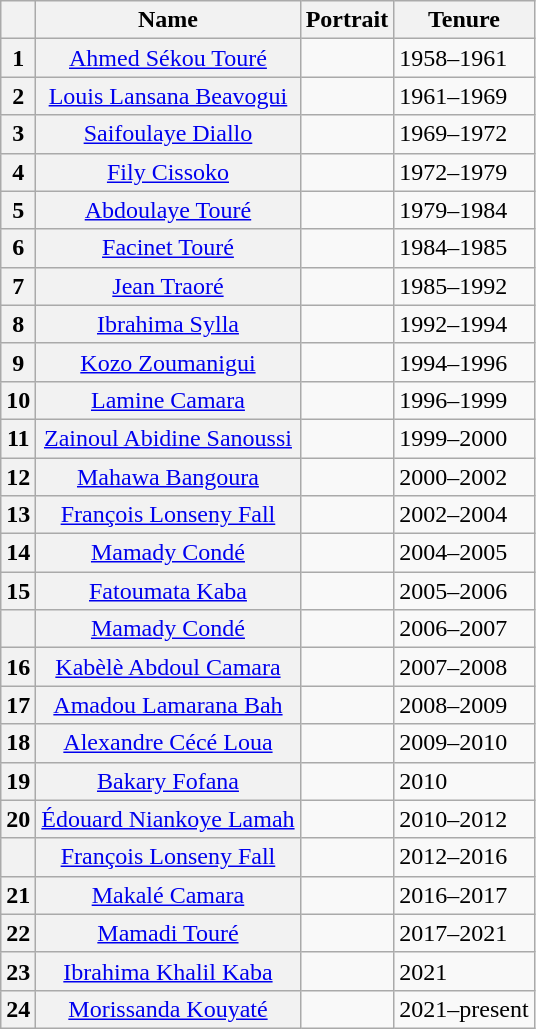<table class="wikitable">
<tr>
<th></th>
<th>Name<br></th>
<th>Portrait</th>
<th>Tenure</th>
</tr>
<tr>
<th>1</th>
<th align="center" scope="row" style="font-weight:normal;"><a href='#'>Ahmed Sékou Touré</a><br></th>
<td></td>
<td>1958–1961</td>
</tr>
<tr>
<th>2</th>
<th align="center" scope="row" style="font-weight:normal;"><a href='#'>Louis Lansana Beavogui</a><br></th>
<td></td>
<td>1961–1969</td>
</tr>
<tr>
<th>3</th>
<th align="center" scope="row" style="font-weight:normal;"><a href='#'>Saifoulaye Diallo</a><br></th>
<td></td>
<td>1969–1972</td>
</tr>
<tr>
<th>4</th>
<th align="center" scope="row" style="font-weight:normal;"><a href='#'>Fily Cissoko</a><br></th>
<td></td>
<td>1972–1979</td>
</tr>
<tr>
<th>5</th>
<th align="center" scope="row" style="font-weight:normal;"><a href='#'>Abdoulaye Touré</a><br></th>
<td></td>
<td>1979–1984</td>
</tr>
<tr>
<th>6</th>
<th align="center" scope="row" style="font-weight:normal;"><a href='#'>Facinet Touré</a><br></th>
<td></td>
<td>1984–1985</td>
</tr>
<tr>
<th>7</th>
<th align="center" scope="row" style="font-weight:normal;"><a href='#'>Jean Traoré</a><br></th>
<td></td>
<td>1985–1992</td>
</tr>
<tr>
<th>8</th>
<th align="center" scope="row" style="font-weight:normal;"><a href='#'>Ibrahima Sylla</a><br></th>
<td></td>
<td>1992–1994</td>
</tr>
<tr>
<th>9</th>
<th align="center" scope="row" style="font-weight:normal;"><a href='#'>Kozo Zoumanigui</a><br></th>
<td></td>
<td>1994–1996</td>
</tr>
<tr>
<th>10</th>
<th align="center" scope="row" style="font-weight:normal;"><a href='#'>Lamine Camara</a></th>
<td></td>
<td>1996–1999</td>
</tr>
<tr>
<th>11</th>
<th align="center" scope="row" style="font-weight:normal;"><a href='#'>Zainoul Abidine Sanoussi</a><br></th>
<td></td>
<td>1999–2000</td>
</tr>
<tr>
<th>12</th>
<th align="center" scope="row" style="font-weight:normal;"><a href='#'>Mahawa Bangoura</a><br></th>
<td></td>
<td>2000–2002</td>
</tr>
<tr>
<th>13</th>
<th align="center" scope="row" style="font-weight:normal;"><a href='#'>François Lonseny Fall</a><br></th>
<td></td>
<td>2002–2004</td>
</tr>
<tr>
<th>14</th>
<th align="center" scope="row" style="font-weight:normal;"><a href='#'>Mamady Condé</a><br></th>
<td></td>
<td>2004–2005</td>
</tr>
<tr>
<th>15</th>
<th align="center" scope="row" style="font-weight:normal;"><a href='#'>Fatoumata Kaba</a><br></th>
<td></td>
<td>2005–2006</td>
</tr>
<tr>
<th></th>
<th align="center" scope="row" style="font-weight:normal;"><a href='#'>Mamady Condé</a><br></th>
<td></td>
<td>2006–2007</td>
</tr>
<tr>
<th>16</th>
<th align="center" scope="row" style="font-weight:normal;"><a href='#'>Kabèlè Abdoul Camara</a><br></th>
<td></td>
<td>2007–2008</td>
</tr>
<tr>
<th>17</th>
<th align="center" scope="row" style="font-weight:normal;"><a href='#'>Amadou Lamarana Bah</a></th>
<td></td>
<td>2008–2009</td>
</tr>
<tr>
<th>18</th>
<th align="center" scope="row" style="font-weight:normal;"><a href='#'>Alexandre Cécé Loua</a><br></th>
<td></td>
<td>2009–2010</td>
</tr>
<tr>
<th>19</th>
<th align="center" scope="row" style="font-weight:normal;"><a href='#'>Bakary Fofana</a><br></th>
<td></td>
<td>2010</td>
</tr>
<tr>
<th>20</th>
<th align="center" scope="row" style="font-weight:normal;"><a href='#'>Édouard Niankoye Lamah</a><br></th>
<td></td>
<td>2010–2012</td>
</tr>
<tr>
<th></th>
<th align="center" scope="row" style="font-weight:normal;"><a href='#'>François Lonseny Fall</a><br></th>
<td></td>
<td>2012–2016</td>
</tr>
<tr>
<th>21</th>
<th align="center" scope="row" style="font-weight:normal;"><a href='#'>Makalé Camara</a><br></th>
<td></td>
<td>2016–2017</td>
</tr>
<tr>
<th>22</th>
<th align="center" scope="row" style="font-weight:normal;"><a href='#'>Mamadi Touré</a><br></th>
<td></td>
<td>2017–2021</td>
</tr>
<tr>
<th>23</th>
<th align="center" scope="row" style="font-weight:normal;"><a href='#'>Ibrahima Khalil Kaba</a><br></th>
<td></td>
<td>2021</td>
</tr>
<tr>
<th>24</th>
<th align="center" scope="row" style="font-weight:normal;"><a href='#'>Morissanda Kouyaté</a><br></th>
<td></td>
<td>2021–present</td>
</tr>
</table>
